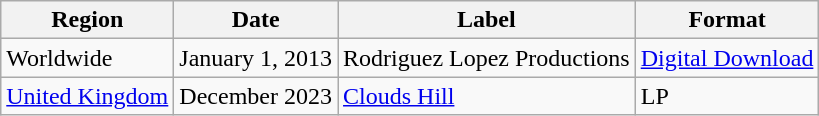<table class="wikitable">
<tr>
<th>Region</th>
<th>Date</th>
<th>Label</th>
<th>Format</th>
</tr>
<tr>
<td>Worldwide</td>
<td>January 1, 2013</td>
<td>Rodriguez Lopez Productions</td>
<td><a href='#'>Digital Download</a></td>
</tr>
<tr>
<td><a href='#'>United Kingdom</a></td>
<td>December 2023</td>
<td><a href='#'>Clouds Hill</a></td>
<td>LP</td>
</tr>
</table>
